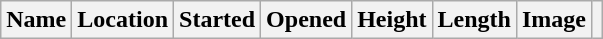<table class="wikitable sortable">
<tr>
<th>Name</th>
<th>Location</th>
<th>Started</th>
<th>Opened</th>
<th>Height</th>
<th>Length</th>
<th>Image</th>
<th><br>


























































</th>
</tr>
</table>
